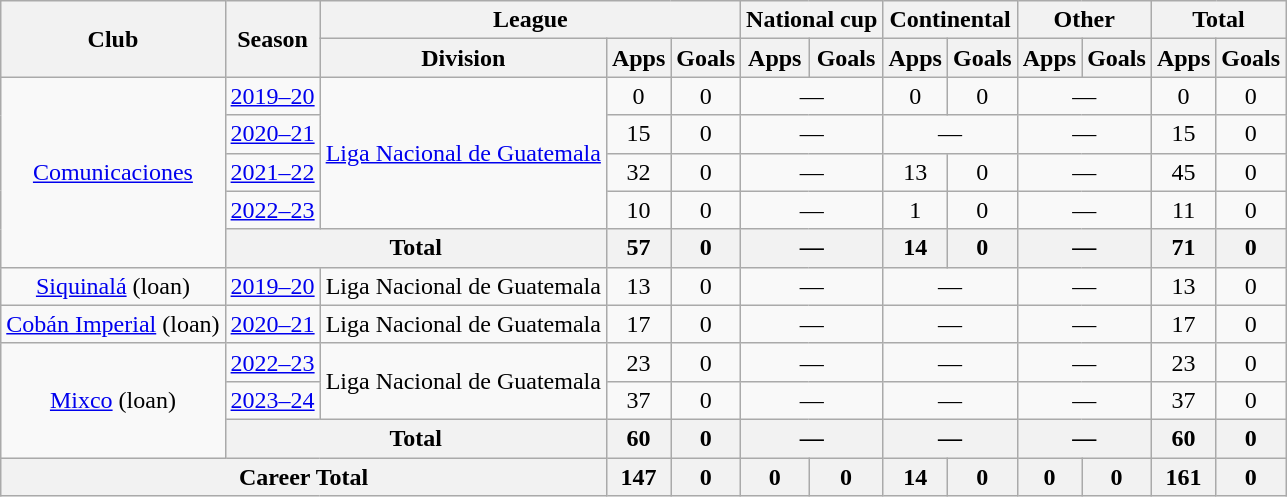<table class=wikitable style=text-align:center>
<tr>
<th rowspan="2">Club</th>
<th rowspan="2">Season</th>
<th colspan="3">League</th>
<th colspan="2">National cup</th>
<th colspan="2">Continental</th>
<th colspan="2">Other</th>
<th colspan="2">Total</th>
</tr>
<tr>
<th>Division</th>
<th>Apps</th>
<th>Goals</th>
<th>Apps</th>
<th>Goals</th>
<th>Apps</th>
<th>Goals</th>
<th>Apps</th>
<th>Goals</th>
<th>Apps</th>
<th>Goals</th>
</tr>
<tr>
<td rowspan="5"><a href='#'>Comunicaciones</a></td>
<td><a href='#'>2019–20</a></td>
<td rowspan="4"><a href='#'>Liga Nacional de Guatemala</a></td>
<td>0</td>
<td>0</td>
<td colspan="2">—</td>
<td>0</td>
<td>0</td>
<td colspan="2">—</td>
<td>0</td>
<td>0</td>
</tr>
<tr>
<td><a href='#'>2020–21</a></td>
<td>15</td>
<td>0</td>
<td colspan="2">—</td>
<td colspan="2">—</td>
<td colspan="2">—</td>
<td>15</td>
<td>0</td>
</tr>
<tr>
<td><a href='#'>2021–22</a></td>
<td>32</td>
<td>0</td>
<td colspan="2">—</td>
<td>13</td>
<td>0</td>
<td colspan="2">—</td>
<td>45</td>
<td>0</td>
</tr>
<tr>
<td><a href='#'>2022–23</a></td>
<td>10</td>
<td>0</td>
<td colspan="2">—</td>
<td>1</td>
<td>0</td>
<td colspan="2">—</td>
<td>11</td>
<td>0</td>
</tr>
<tr>
<th colspan="2">Total</th>
<th>57</th>
<th>0</th>
<th colspan="2">—</th>
<th>14</th>
<th>0</th>
<th colspan="2">—</th>
<th>71</th>
<th>0</th>
</tr>
<tr>
<td><a href='#'>Siquinalá</a> (loan)</td>
<td><a href='#'>2019–20</a></td>
<td>Liga Nacional de Guatemala</td>
<td>13</td>
<td>0</td>
<td colspan="2">—</td>
<td colspan="2">—</td>
<td colspan="2">—</td>
<td>13</td>
<td>0</td>
</tr>
<tr>
<td><a href='#'>Cobán Imperial</a> (loan)</td>
<td><a href='#'>2020–21</a></td>
<td>Liga Nacional de Guatemala</td>
<td>17</td>
<td>0</td>
<td colspan="2">—</td>
<td colspan="2">—</td>
<td colspan="2">—</td>
<td>17</td>
<td>0</td>
</tr>
<tr>
<td rowspan="3"><a href='#'>Mixco</a> (loan)</td>
<td><a href='#'>2022–23</a></td>
<td rowspan="2">Liga Nacional de Guatemala</td>
<td>23</td>
<td>0</td>
<td colspan="2">—</td>
<td colspan="2">—</td>
<td colspan="2">—</td>
<td>23</td>
<td>0</td>
</tr>
<tr>
<td><a href='#'>2023–24</a></td>
<td>37</td>
<td>0</td>
<td colspan="2">—</td>
<td colspan="2">—</td>
<td colspan="2">—</td>
<td>37</td>
<td>0</td>
</tr>
<tr>
<th colspan="2">Total</th>
<th>60</th>
<th>0</th>
<th colspan="2">—</th>
<th colspan="2">—</th>
<th colspan="2">—</th>
<th>60</th>
<th>0</th>
</tr>
<tr>
<th colspan="3">Career Total</th>
<th>147</th>
<th>0</th>
<th>0</th>
<th>0</th>
<th>14</th>
<th>0</th>
<th>0</th>
<th>0</th>
<th>161</th>
<th>0</th>
</tr>
</table>
